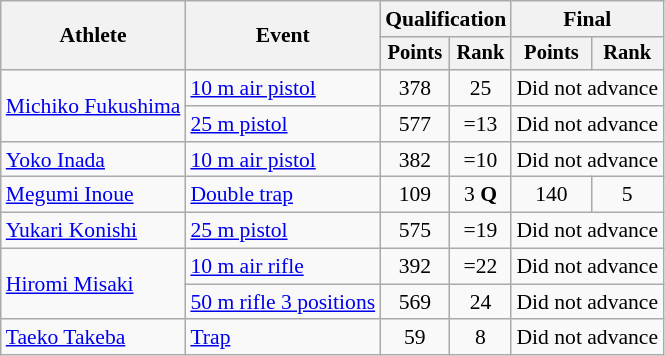<table class="wikitable" style="font-size:90%">
<tr>
<th rowspan="2">Athlete</th>
<th rowspan="2">Event</th>
<th colspan=2>Qualification</th>
<th colspan=2>Final</th>
</tr>
<tr style="font-size:95%">
<th>Points</th>
<th>Rank</th>
<th>Points</th>
<th>Rank</th>
</tr>
<tr align=center>
<td align=left rowspan=2><a href='#'>Michiko Fukushima</a></td>
<td align=left><a href='#'>10 m air pistol</a></td>
<td>378</td>
<td>25</td>
<td colspan=2>Did not advance</td>
</tr>
<tr align=center>
<td align=left><a href='#'>25 m pistol</a></td>
<td>577</td>
<td>=13</td>
<td colspan=2>Did not advance</td>
</tr>
<tr align=center>
<td align=left><a href='#'>Yoko Inada</a></td>
<td align=left><a href='#'>10 m air pistol</a></td>
<td>382</td>
<td>=10</td>
<td colspan=2>Did not advance</td>
</tr>
<tr align=center>
<td align=left><a href='#'>Megumi Inoue</a></td>
<td align=left><a href='#'>Double trap</a></td>
<td>109</td>
<td>3 <strong>Q</strong></td>
<td>140</td>
<td>5</td>
</tr>
<tr align=center>
<td align=left><a href='#'>Yukari Konishi</a></td>
<td align=left><a href='#'>25 m pistol</a></td>
<td>575</td>
<td>=19</td>
<td colspan=2>Did not advance</td>
</tr>
<tr align=center>
<td align=left rowspan=2><a href='#'>Hiromi Misaki</a></td>
<td align=left><a href='#'>10 m air rifle</a></td>
<td>392</td>
<td>=22</td>
<td colspan=2>Did not advance</td>
</tr>
<tr align=center>
<td align=left><a href='#'>50 m rifle 3 positions</a></td>
<td>569</td>
<td>24</td>
<td colspan=2>Did not advance</td>
</tr>
<tr align=center>
<td align=left><a href='#'>Taeko Takeba</a></td>
<td align=left><a href='#'>Trap</a></td>
<td>59</td>
<td>8</td>
<td colspan=2>Did not advance</td>
</tr>
</table>
